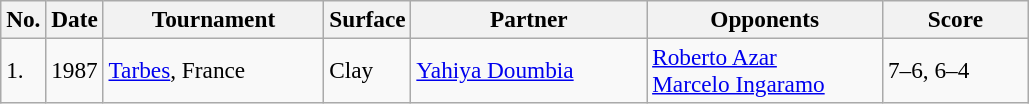<table class="sortable wikitable" style=font-size:97%>
<tr>
<th>No.</th>
<th>Date</th>
<th style="width:140px">Tournament</th>
<th>Surface</th>
<th style="width:150px">Partner</th>
<th style="width:150px">Opponents</th>
<th style="width:90px" class="unsortable">Score</th>
</tr>
<tr>
<td>1.</td>
<td>1987</td>
<td><a href='#'>Tarbes</a>, France</td>
<td>Clay</td>
<td> <a href='#'>Yahiya Doumbia</a></td>
<td> <a href='#'>Roberto Azar</a><br> <a href='#'>Marcelo Ingaramo</a></td>
<td>7–6, 6–4</td>
</tr>
</table>
